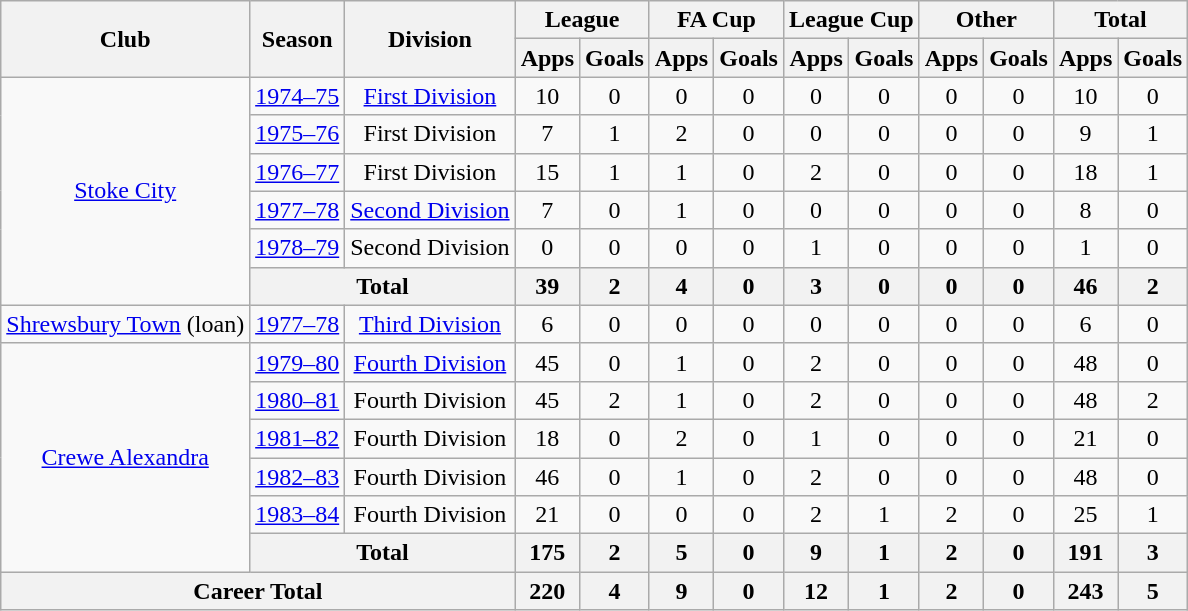<table class="wikitable" style="text-align: center;">
<tr>
<th rowspan="2">Club</th>
<th rowspan="2">Season</th>
<th rowspan="2">Division</th>
<th colspan="2">League</th>
<th colspan="2">FA Cup</th>
<th colspan="2">League Cup</th>
<th colspan="2">Other</th>
<th colspan="2">Total</th>
</tr>
<tr>
<th>Apps</th>
<th>Goals</th>
<th>Apps</th>
<th>Goals</th>
<th>Apps</th>
<th>Goals</th>
<th>Apps</th>
<th>Goals</th>
<th>Apps</th>
<th>Goals</th>
</tr>
<tr>
<td rowspan="6"><a href='#'>Stoke City</a></td>
<td><a href='#'>1974–75</a></td>
<td><a href='#'>First Division</a></td>
<td>10</td>
<td>0</td>
<td>0</td>
<td>0</td>
<td>0</td>
<td>0</td>
<td>0</td>
<td>0</td>
<td>10</td>
<td>0</td>
</tr>
<tr>
<td><a href='#'>1975–76</a></td>
<td>First Division</td>
<td>7</td>
<td>1</td>
<td>2</td>
<td>0</td>
<td>0</td>
<td>0</td>
<td>0</td>
<td>0</td>
<td>9</td>
<td>1</td>
</tr>
<tr>
<td><a href='#'>1976–77</a></td>
<td>First Division</td>
<td>15</td>
<td>1</td>
<td>1</td>
<td>0</td>
<td>2</td>
<td>0</td>
<td>0</td>
<td>0</td>
<td>18</td>
<td>1</td>
</tr>
<tr>
<td><a href='#'>1977–78</a></td>
<td><a href='#'>Second Division</a></td>
<td>7</td>
<td>0</td>
<td>1</td>
<td>0</td>
<td>0</td>
<td>0</td>
<td>0</td>
<td>0</td>
<td>8</td>
<td>0</td>
</tr>
<tr>
<td><a href='#'>1978–79</a></td>
<td>Second Division</td>
<td>0</td>
<td>0</td>
<td>0</td>
<td>0</td>
<td>1</td>
<td>0</td>
<td>0</td>
<td>0</td>
<td>1</td>
<td>0</td>
</tr>
<tr>
<th colspan="2">Total</th>
<th>39</th>
<th>2</th>
<th>4</th>
<th>0</th>
<th>3</th>
<th>0</th>
<th>0</th>
<th>0</th>
<th>46</th>
<th>2</th>
</tr>
<tr>
<td><a href='#'>Shrewsbury Town</a> (loan)</td>
<td><a href='#'>1977–78</a></td>
<td><a href='#'>Third Division</a></td>
<td>6</td>
<td>0</td>
<td>0</td>
<td>0</td>
<td>0</td>
<td>0</td>
<td>0</td>
<td>0</td>
<td>6</td>
<td>0</td>
</tr>
<tr>
<td rowspan="6"><a href='#'>Crewe Alexandra</a></td>
<td><a href='#'>1979–80</a></td>
<td><a href='#'>Fourth Division</a></td>
<td>45</td>
<td>0</td>
<td>1</td>
<td>0</td>
<td>2</td>
<td>0</td>
<td>0</td>
<td>0</td>
<td>48</td>
<td>0</td>
</tr>
<tr>
<td><a href='#'>1980–81</a></td>
<td>Fourth Division</td>
<td>45</td>
<td>2</td>
<td>1</td>
<td>0</td>
<td>2</td>
<td>0</td>
<td>0</td>
<td>0</td>
<td>48</td>
<td>2</td>
</tr>
<tr>
<td><a href='#'>1981–82</a></td>
<td>Fourth Division</td>
<td>18</td>
<td>0</td>
<td>2</td>
<td>0</td>
<td>1</td>
<td>0</td>
<td>0</td>
<td>0</td>
<td>21</td>
<td>0</td>
</tr>
<tr>
<td><a href='#'>1982–83</a></td>
<td>Fourth Division</td>
<td>46</td>
<td>0</td>
<td>1</td>
<td>0</td>
<td>2</td>
<td>0</td>
<td>0</td>
<td>0</td>
<td>48</td>
<td>0</td>
</tr>
<tr>
<td><a href='#'>1983–84</a></td>
<td>Fourth Division</td>
<td>21</td>
<td>0</td>
<td>0</td>
<td>0</td>
<td>2</td>
<td>1</td>
<td>2</td>
<td>0</td>
<td>25</td>
<td>1</td>
</tr>
<tr>
<th colspan="2">Total</th>
<th>175</th>
<th>2</th>
<th>5</th>
<th>0</th>
<th>9</th>
<th>1</th>
<th>2</th>
<th>0</th>
<th>191</th>
<th>3</th>
</tr>
<tr>
<th colspan="3">Career Total</th>
<th>220</th>
<th>4</th>
<th>9</th>
<th>0</th>
<th>12</th>
<th>1</th>
<th>2</th>
<th>0</th>
<th>243</th>
<th>5</th>
</tr>
</table>
